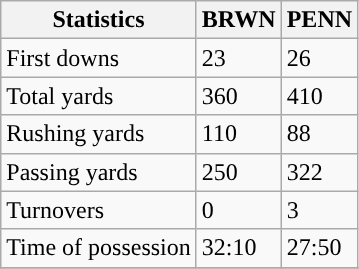<table class="wikitable">
<tr>
<th>Statistics</th>
<th>BRWN</th>
<th>PENN</th>
</tr>
<tr>
<td>First downs</td>
<td>23</td>
<td>26</td>
</tr>
<tr>
<td>Total yards</td>
<td>360</td>
<td>410</td>
</tr>
<tr>
<td>Rushing yards</td>
<td>110</td>
<td>88</td>
</tr>
<tr>
<td>Passing yards</td>
<td>250</td>
<td>322</td>
</tr>
<tr>
<td>Turnovers</td>
<td>0</td>
<td>3</td>
</tr>
<tr>
<td>Time of possession</td>
<td>32:10</td>
<td>27:50</td>
</tr>
<tr>
</tr>
</table>
